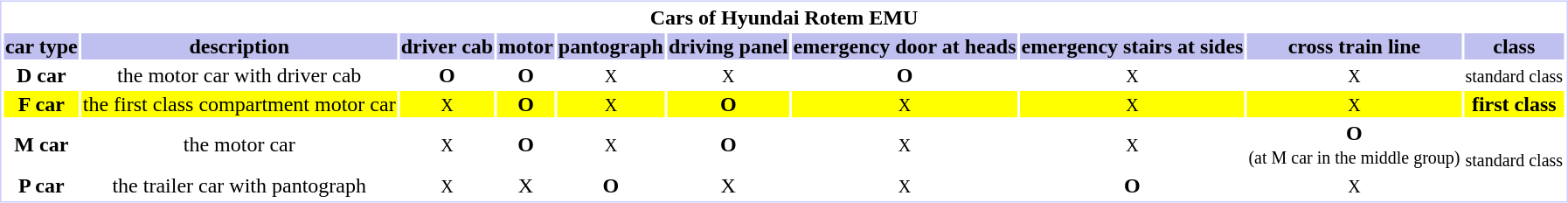<table align=center width=auto>
<tr>
<td><br><table width=100% align=center style="border:1px solid #ccf; text-align:center">
<tr>
<th colspan="13" bgcolor="white">Cars of Hyundai Rotem EMU</th>
</tr>
<tr bgcolor="#c0c0f0">
<th>car type</th>
<th>description</th>
<th>driver cab</th>
<th>motor</th>
<th>pantograph</th>
<th>driving panel</th>
<th>emergency door at heads</th>
<th>emergency stairs at sides</th>
<th>cross train line</th>
<th>class</th>
</tr>
<tr>
<th>D car</th>
<td>the motor car with driver cab</td>
<td><strong><span>O</span></strong></td>
<td><strong><span>O</span></strong></td>
<td><small>X</small></td>
<td><small>X</small></td>
<td><strong><span>O</span></strong></td>
<td><small>X</small></td>
<td><small>X</small></td>
<td><small>standard class</small></td>
</tr>
<tr bgcolor=yellow>
<th>F car</th>
<td>the first class compartment motor car</td>
<td><small>X</small></td>
<td><strong><span>O</span></strong></td>
<td><small>X</small></td>
<td><strong><span>O</span></strong></td>
<td><small>X</small></td>
<td><small>X</small></td>
<td><small>X</small></td>
<td><strong>first class</strong></td>
</tr>
<tr>
<th>M car</th>
<td>the motor car</td>
<td><small>X</small></td>
<td><strong><span>O</span></strong></td>
<td><small>X</small></td>
<td><strong><span>O</span></strong></td>
<td><small>X</small></td>
<td><small>X</small></td>
<td><strong><span>O</span></strong><br><small>(at M car in the middle group)</small></td>
<td rowspan="2"><small>standard class</small></td>
</tr>
<tr>
<th>P car</th>
<td>the trailer car with pantograph</td>
<td><small>X</small></td>
<td><span>X</span></td>
<td><strong><span>O</span></strong></td>
<td><span>X</span></td>
<td><small>X</small></td>
<td><strong><span>O</span></strong></td>
<td><small>X</small></td>
</tr>
</table>
</td>
</tr>
</table>
